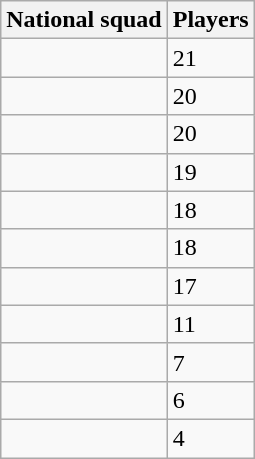<table class="wikitable sortable">
<tr>
<th>National squad</th>
<th>Players</th>
</tr>
<tr>
<td></td>
<td>21</td>
</tr>
<tr>
<td></td>
<td>20</td>
</tr>
<tr>
<td></td>
<td>20</td>
</tr>
<tr>
<td></td>
<td>19</td>
</tr>
<tr>
<td></td>
<td>18</td>
</tr>
<tr>
<td></td>
<td>18</td>
</tr>
<tr>
<td></td>
<td>17</td>
</tr>
<tr>
<td></td>
<td>11</td>
</tr>
<tr>
<td></td>
<td>7</td>
</tr>
<tr>
<td></td>
<td>6</td>
</tr>
<tr>
<td></td>
<td>4</td>
</tr>
</table>
